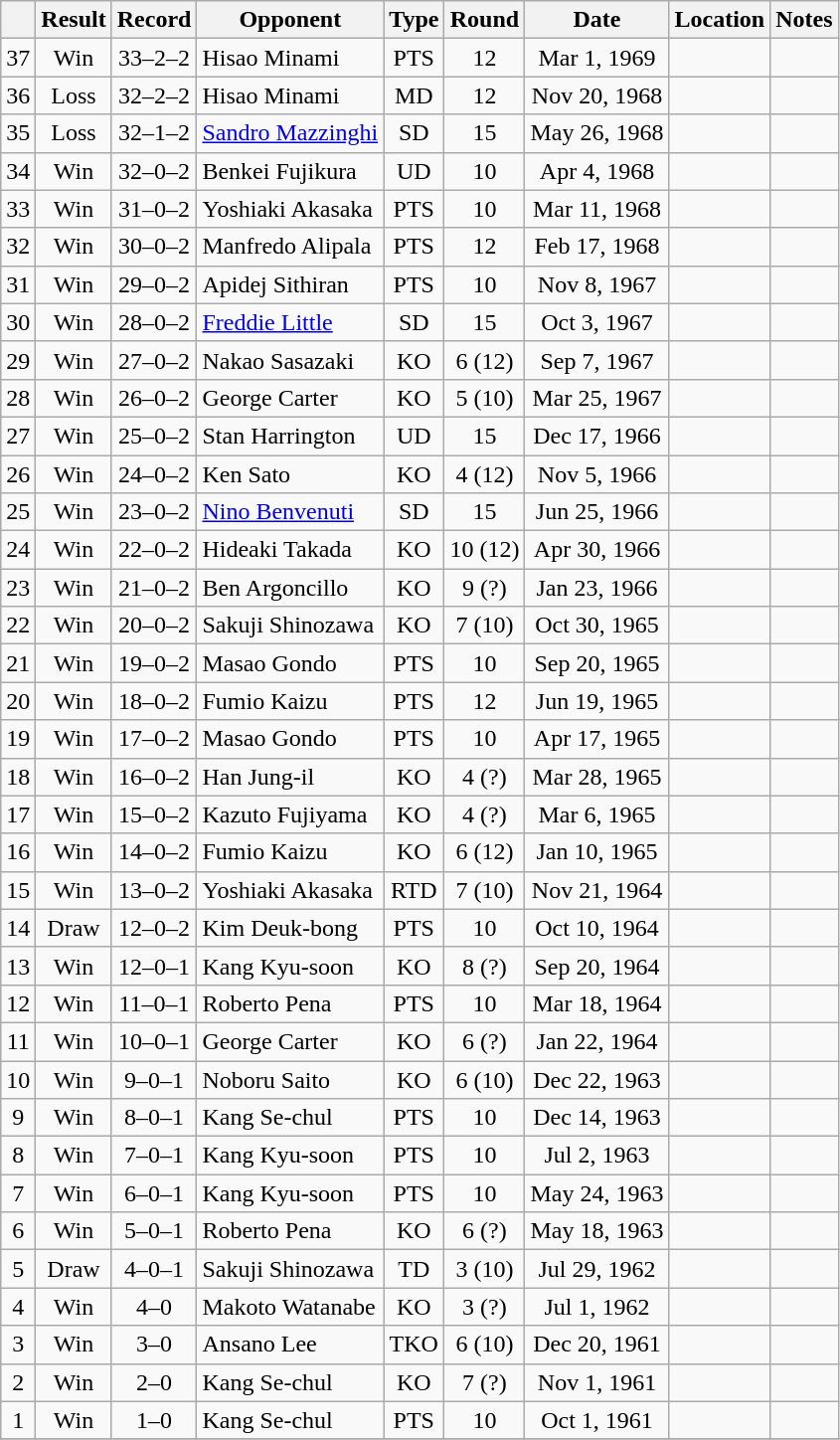<table class="wikitable" style="text-align:center">
<tr>
<th></th>
<th>Result</th>
<th>Record</th>
<th>Opponent</th>
<th>Type</th>
<th>Round</th>
<th>Date</th>
<th>Location</th>
<th>Notes</th>
</tr>
<tr>
<td>37</td>
<td>Win</td>
<td>33–2–2</td>
<td style="text-align:left;">Hisao Minami</td>
<td>PTS</td>
<td>12</td>
<td>Mar 1, 1969</td>
<td style="text-align:left;"></td>
<td style="text-align:left;"></td>
</tr>
<tr>
<td>36</td>
<td>Loss</td>
<td>32–2–2</td>
<td style="text-align:left;">Hisao Minami</td>
<td>MD</td>
<td>12</td>
<td>Nov 20, 1968</td>
<td style="text-align:left;"></td>
<td style="text-align:left;"></td>
</tr>
<tr>
<td>35</td>
<td>Loss</td>
<td>32–1–2</td>
<td style="text-align:left;"><a href='#'>Sandro Mazzinghi</a></td>
<td>SD</td>
<td>15</td>
<td>May 26, 1968</td>
<td style="text-align:left;"></td>
<td style="text-align:left;"></td>
</tr>
<tr>
<td>34</td>
<td>Win</td>
<td>32–0–2</td>
<td style="text-align:left;">Benkei Fujikura</td>
<td>UD</td>
<td>10</td>
<td>Apr 4, 1968</td>
<td style="text-align:left;"></td>
<td></td>
</tr>
<tr>
<td>33</td>
<td>Win</td>
<td>31–0–2</td>
<td style="text-align:left;">Yoshiaki Akasaka</td>
<td>PTS</td>
<td>10</td>
<td>Mar 11, 1968</td>
<td style="text-align:left;"></td>
<td></td>
</tr>
<tr>
<td>32</td>
<td>Win</td>
<td>30–0–2</td>
<td style="text-align:left;">Manfredo Alipala</td>
<td>PTS</td>
<td>12</td>
<td>Feb 17, 1968</td>
<td style="text-align:left;"></td>
<td style="text-align:left;"></td>
</tr>
<tr>
<td>31</td>
<td>Win</td>
<td>29–0–2</td>
<td style="text-align:left;">Apidej Sithiran</td>
<td>PTS</td>
<td>10</td>
<td>Nov 8, 1967</td>
<td style="text-align:left;"></td>
<td></td>
</tr>
<tr>
<td>30</td>
<td>Win</td>
<td>28–0–2</td>
<td style="text-align:left;"><a href='#'>Freddie Little</a></td>
<td>SD</td>
<td>15</td>
<td>Oct 3, 1967</td>
<td style="text-align:left;"></td>
<td style="text-align:left;"></td>
</tr>
<tr>
<td>29</td>
<td>Win</td>
<td>27–0–2</td>
<td style="text-align:left;">Nakao Sasazaki</td>
<td>KO</td>
<td>6 (12)</td>
<td>Sep 7, 1967</td>
<td style="text-align:left;"></td>
<td style="text-align:left;"></td>
</tr>
<tr>
<td>28</td>
<td>Win</td>
<td>26–0–2</td>
<td style="text-align:left;">George Carter</td>
<td>KO</td>
<td>5 (10)</td>
<td>Mar 25, 1967</td>
<td style="text-align:left;"></td>
<td></td>
</tr>
<tr>
<td>27</td>
<td>Win</td>
<td>25–0–2</td>
<td style="text-align:left;">Stan Harrington</td>
<td>UD</td>
<td>15</td>
<td>Dec 17, 1966</td>
<td style="text-align:left;"></td>
<td style="text-align:left;"></td>
</tr>
<tr>
<td>26</td>
<td>Win</td>
<td>24–0–2</td>
<td style="text-align:left;">Ken Sato</td>
<td>KO</td>
<td>4 (12)</td>
<td>Nov 5, 1966</td>
<td style="text-align:left;"></td>
<td></td>
</tr>
<tr>
<td>25</td>
<td>Win</td>
<td>23–0–2</td>
<td style="text-align:left;"><a href='#'>Nino Benvenuti</a></td>
<td>SD</td>
<td>15</td>
<td>Jun 25, 1966</td>
<td style="text-align:left;"></td>
<td style="text-align:left;"></td>
</tr>
<tr>
<td>24</td>
<td>Win</td>
<td>22–0–2</td>
<td style="text-align:left;">Hideaki Takada</td>
<td>KO</td>
<td>10 (12)</td>
<td>Apr 30, 1966</td>
<td style="text-align:left;"></td>
<td style="text-align:left;"></td>
</tr>
<tr>
<td>23</td>
<td>Win</td>
<td>21–0–2</td>
<td style="text-align:left;">Ben Argoncillo</td>
<td>KO</td>
<td>9 (?)</td>
<td>Jan 23, 1966</td>
<td style="text-align:left;"></td>
<td></td>
</tr>
<tr>
<td>22</td>
<td>Win</td>
<td>20–0–2</td>
<td style="text-align:left;">Sakuji Shinozawa</td>
<td>KO</td>
<td>7 (10)</td>
<td>Oct 30, 1965</td>
<td style="text-align:left;"></td>
<td></td>
</tr>
<tr>
<td>21</td>
<td>Win</td>
<td>19–0–2</td>
<td style="text-align:left;">Masao Gondo</td>
<td>PTS</td>
<td>10</td>
<td>Sep 20, 1965</td>
<td style="text-align:left;"></td>
<td></td>
</tr>
<tr>
<td>20</td>
<td>Win</td>
<td>18–0–2</td>
<td style="text-align:left;">Fumio Kaizu</td>
<td>PTS</td>
<td>12</td>
<td>Jun 19, 1965</td>
<td style="text-align:left;"></td>
<td style="text-align:left;"></td>
</tr>
<tr>
<td>19</td>
<td>Win</td>
<td>17–0–2</td>
<td style="text-align:left;">Masao Gondo</td>
<td>PTS</td>
<td>10</td>
<td>Apr 17, 1965</td>
<td style="text-align:left;"></td>
<td></td>
</tr>
<tr>
<td>18</td>
<td>Win</td>
<td>16–0–2</td>
<td style="text-align:left;">Han Jung-il</td>
<td>KO</td>
<td>4 (?)</td>
<td>Mar 28, 1965</td>
<td style="text-align:left;"></td>
<td></td>
</tr>
<tr>
<td>17</td>
<td>Win</td>
<td>15–0–2</td>
<td style="text-align:left;">Kazuto Fujiyama</td>
<td>KO</td>
<td>4 (?)</td>
<td>Mar 6, 1965</td>
<td style="text-align:left;"></td>
<td></td>
</tr>
<tr>
<td>16</td>
<td>Win</td>
<td>14–0–2</td>
<td style="text-align:left;">Fumio Kaizu</td>
<td>KO</td>
<td>6 (12)</td>
<td>Jan 10, 1965</td>
<td style="text-align:left;"></td>
<td style="text-align:left;"></td>
</tr>
<tr>
<td>15</td>
<td>Win</td>
<td>13–0–2</td>
<td style="text-align:left;">Yoshiaki Akasaka</td>
<td>RTD</td>
<td>7 (10)</td>
<td>Nov 21, 1964</td>
<td style="text-align:left;"></td>
<td></td>
</tr>
<tr>
<td>14</td>
<td>Draw</td>
<td>12–0–2</td>
<td style="text-align:left;">Kim Deuk-bong</td>
<td>PTS</td>
<td>10</td>
<td>Oct 10, 1964</td>
<td style="text-align:left;"></td>
<td></td>
</tr>
<tr>
<td>13</td>
<td>Win</td>
<td>12–0–1</td>
<td style="text-align:left;">Kang Kyu-soon</td>
<td>KO</td>
<td>8 (?)</td>
<td>Sep 20, 1964</td>
<td style="text-align:left;"></td>
<td></td>
</tr>
<tr>
<td>12</td>
<td>Win</td>
<td>11–0–1</td>
<td style="text-align:left;">Roberto Pena</td>
<td>PTS</td>
<td>10</td>
<td>Mar 18, 1964</td>
<td style="text-align:left;"></td>
<td></td>
</tr>
<tr>
<td>11</td>
<td>Win</td>
<td>10–0–1</td>
<td style="text-align:left;">George Carter</td>
<td>KO</td>
<td>6 (?)</td>
<td>Jan 22, 1964</td>
<td style="text-align:left;"></td>
<td></td>
</tr>
<tr>
<td>10</td>
<td>Win</td>
<td>9–0–1</td>
<td style="text-align:left;">Noboru Saito</td>
<td>KO</td>
<td>6 (10)</td>
<td>Dec 22, 1963</td>
<td style="text-align:left;"></td>
<td></td>
</tr>
<tr>
<td>9</td>
<td>Win</td>
<td>8–0–1</td>
<td style="text-align:left;">Kang Se-chul</td>
<td>PTS</td>
<td>10</td>
<td>Dec 14, 1963</td>
<td style="text-align:left;"></td>
<td style="text-align:left;"></td>
</tr>
<tr>
<td>8</td>
<td>Win</td>
<td>7–0–1</td>
<td style="text-align:left;">Kang Kyu-soon</td>
<td>PTS</td>
<td>10</td>
<td>Jul 2, 1963</td>
<td style="text-align:left;"></td>
<td></td>
</tr>
<tr>
<td>7</td>
<td>Win</td>
<td>6–0–1</td>
<td style="text-align:left;">Kang Kyu-soon</td>
<td>PTS</td>
<td>10</td>
<td>May 24, 1963</td>
<td style="text-align:left;"></td>
<td></td>
</tr>
<tr>
<td>6</td>
<td>Win</td>
<td>5–0–1</td>
<td style="text-align:left;">Roberto Pena</td>
<td>KO</td>
<td>6 (?)</td>
<td>May 18, 1963</td>
<td style="text-align:left;"></td>
<td></td>
</tr>
<tr>
<td>5</td>
<td>Draw</td>
<td>4–0–1</td>
<td style="text-align:left;">Sakuji Shinozawa</td>
<td>TD</td>
<td>3 (10)</td>
<td>Jul 29, 1962</td>
<td style="text-align:left;"></td>
<td></td>
</tr>
<tr>
<td>4</td>
<td>Win</td>
<td>4–0</td>
<td style="text-align:left;">Makoto Watanabe</td>
<td>KO</td>
<td>3 (?)</td>
<td>Jul 1, 1962</td>
<td style="text-align:left;"></td>
<td></td>
</tr>
<tr>
<td>3</td>
<td>Win</td>
<td>3–0</td>
<td style="text-align:left;">Ansano Lee</td>
<td>TKO</td>
<td>6 (10)</td>
<td>Dec 20, 1961</td>
<td style="text-align:left;"></td>
<td></td>
</tr>
<tr>
<td>2</td>
<td>Win</td>
<td>2–0</td>
<td style="text-align:left;">Kang Se-chul</td>
<td>KO</td>
<td>7 (?)</td>
<td>Nov 1, 1961</td>
<td style="text-align:left;"></td>
<td style="text-align:left;"></td>
</tr>
<tr>
<td>1</td>
<td>Win</td>
<td>1–0</td>
<td style="text-align:left;">Kang Se-chul</td>
<td>PTS</td>
<td>10</td>
<td>Oct 1, 1961</td>
<td style="text-align:left;"></td>
<td style="text-align:left;"></td>
</tr>
<tr>
</tr>
</table>
